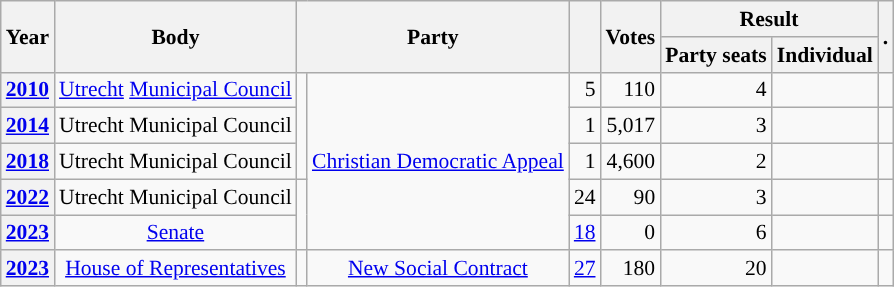<table class="wikitable plainrowheaders sortable" border=2 cellpadding=4 cellspacing=0 style="border: 1px #aaa solid; font-size: 90%; text-align:center;">
<tr>
<th scope="col" rowspan=2>Year</th>
<th scope="col" rowspan=2>Body</th>
<th scope="col" colspan=2 rowspan=2>Party</th>
<th scope="col" rowspan=2></th>
<th scope="col" rowspan=2>Votes</th>
<th scope="colgroup" colspan=2>Result</th>
<th scope="col" rowspan=2 class="unsortable">.</th>
</tr>
<tr>
<th scope="col">Party seats</th>
<th scope="col">Individual</th>
</tr>
<tr>
<th scope="row"><a href='#'>2010</a></th>
<td><a href='#'>Utrecht</a> <a href='#'>Municipal Council</a></td>
<td rowspan=3 style="background-color:"></td>
<td rowspan=5><a href='#'>Christian Democratic Appeal</a></td>
<td style=text-align:right>5</td>
<td style=text-align:right>110</td>
<td style=text-align:right>4</td>
<td></td>
<td></td>
</tr>
<tr>
<th scope="row"><a href='#'>2014</a></th>
<td>Utrecht Municipal Council</td>
<td style=text-align:right>1</td>
<td style=text-align:right>5,017</td>
<td style=text-align:right>3</td>
<td></td>
<td></td>
</tr>
<tr>
<th scope="row"><a href='#'>2018</a></th>
<td>Utrecht Municipal Council</td>
<td style=text-align:right>1</td>
<td style=text-align:right>4,600</td>
<td style=text-align:right>2</td>
<td></td>
<td></td>
</tr>
<tr>
<th scope="row"><a href='#'>2022</a></th>
<td>Utrecht Municipal Council</td>
<td rowspan=2 style="background-color:"></td>
<td style=text-align:right>24</td>
<td style=text-align:right>90</td>
<td style=text-align:right>3</td>
<td></td>
<td></td>
</tr>
<tr>
<th scope="row"><a href='#'>2023</a></th>
<td><a href='#'>Senate</a></td>
<td style=text-align:right><a href='#'>18</a></td>
<td style=text-align:right>0</td>
<td style=text-align:right>6</td>
<td></td>
<td></td>
</tr>
<tr>
<th scope="row"><a href='#'>2023</a></th>
<td><a href='#'>House of Representatives</a></td>
<td style="background-color:"></td>
<td><a href='#'>New Social Contract</a></td>
<td style=text-align:right><a href='#'>27</a></td>
<td style=text-align:right>180</td>
<td style=text-align:right>20</td>
<td></td>
<td></td>
</tr>
</table>
